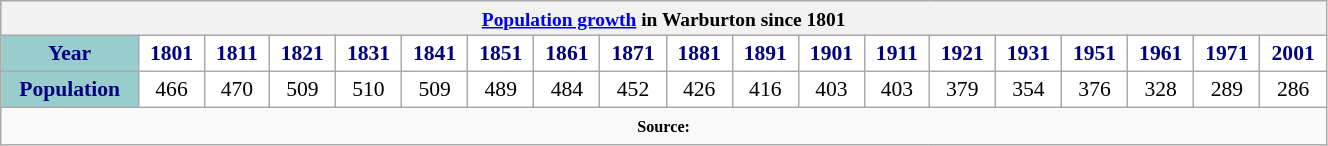<table class="wikitable" style="font-size:90%;width:70%;border:0px;text-align:center;line-height:120%;">
<tr>
<th colspan="19" style="text-align:center;font-size:90%;"><a href='#'>Population growth</a> in Warburton since 1801</th>
</tr>
<tr>
<th style="background: #99CCCC; color: #000080" height="17">Year</th>
<th style="background: #FFFFFF; color:#000080;">1801</th>
<th style="background: #FFFFFF; color:#000080;">1811</th>
<th style="background: #FFFFFF; color:#000080;">1821</th>
<th style="background: #FFFFFF; color:#000080;">1831</th>
<th style="background: #FFFFFF; color:#000080;">1841</th>
<th style="background: #FFFFFF; color:#000080;">1851</th>
<th style="background: #FFFFFF; color:#000080;">1861</th>
<th style="background: #FFFFFF; color:#000080;">1871</th>
<th style="background: #FFFFFF; color:#000080;">1881</th>
<th style="background: #FFFFFF; color:#000080;">1891</th>
<th style="background: #FFFFFF; color:#000080;">1901</th>
<th style="background: #FFFFFF; color:#000080;">1911</th>
<th style="background: #FFFFFF; color:#000080;">1921</th>
<th style="background: #FFFFFF; color:#000080;">1931</th>
<th style="background: #FFFFFF; color:#000080;">1951</th>
<th style="background: #FFFFFF; color:#000080;">1961</th>
<th style="background: #FFFFFF; color:#000080;">1971</th>
<th style="background: #FFFFFF; color:#000080;">2001</th>
</tr>
<tr Align="center">
<th style="background: #99CCCC; color: #000080" height="17">Population</th>
<td style="background: #FFFFFF; color: black;">466</td>
<td style="background: #FFFFFF; color: black;">470</td>
<td style="background: #FFFFFF; color: black;">509</td>
<td style="background: #FFFFFF; color: black;">510</td>
<td style="background: #FFFFFF; color: black;">509</td>
<td style="background: #FFFFFF; color: black;">489</td>
<td style="background: #FFFFFF; color: black;">484</td>
<td style="background: #FFFFFF; color: black;">452</td>
<td style="background: #FFFFFF; color: black;">426</td>
<td style="background: #FFFFFF; color: black;">416</td>
<td style="background: #FFFFFF; color: black;">403</td>
<td style="background: #FFFFFF; color: black;">403</td>
<td style="background: #FFFFFF; color: black;">379</td>
<td style="background: #FFFFFF; color: black;">354</td>
<td style="background: #FFFFFF; color: black;">376</td>
<td style="background: #FFFFFF; color: black;">328</td>
<td style="background: #FFFFFF; color: black;">289</td>
<td style="background: #FFFFFF; color: black;">286</td>
</tr>
<tr>
<td colspan="19" style="text-align:center;font-size:90%;"><small><strong>Source:</strong></small></td>
</tr>
</table>
